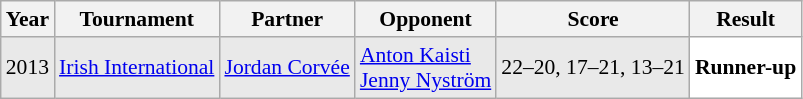<table class="sortable wikitable" style="font-size: 90%;">
<tr>
<th>Year</th>
<th>Tournament</th>
<th>Partner</th>
<th>Opponent</th>
<th>Score</th>
<th>Result</th>
</tr>
<tr style="background:#E9E9E9">
<td align="center">2013</td>
<td align="left"><a href='#'>Irish International</a></td>
<td align="left"> <a href='#'>Jordan Corvée</a></td>
<td align="left"> <a href='#'>Anton Kaisti</a> <br>  <a href='#'>Jenny Nyström</a></td>
<td align="left">22–20, 17–21, 13–21</td>
<td style="text-align:left; background:white"> <strong>Runner-up</strong></td>
</tr>
</table>
